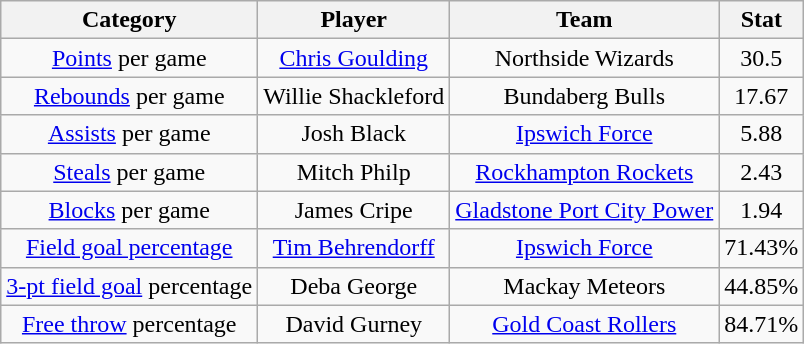<table class="wikitable" style="text-align:center">
<tr>
<th>Category</th>
<th>Player</th>
<th>Team</th>
<th>Stat</th>
</tr>
<tr>
<td><a href='#'>Points</a> per game</td>
<td><a href='#'>Chris Goulding</a></td>
<td>Northside Wizards</td>
<td>30.5</td>
</tr>
<tr>
<td><a href='#'>Rebounds</a> per game</td>
<td>Willie Shackleford</td>
<td>Bundaberg Bulls</td>
<td>17.67</td>
</tr>
<tr>
<td><a href='#'>Assists</a> per game</td>
<td>Josh Black</td>
<td><a href='#'>Ipswich Force</a></td>
<td>5.88</td>
</tr>
<tr>
<td><a href='#'>Steals</a> per game</td>
<td>Mitch Philp</td>
<td><a href='#'>Rockhampton Rockets</a></td>
<td>2.43</td>
</tr>
<tr>
<td><a href='#'>Blocks</a> per game</td>
<td>James Cripe</td>
<td><a href='#'>Gladstone Port City Power</a></td>
<td>1.94</td>
</tr>
<tr>
<td><a href='#'>Field goal percentage</a></td>
<td><a href='#'>Tim Behrendorff</a></td>
<td><a href='#'>Ipswich Force</a></td>
<td>71.43%</td>
</tr>
<tr>
<td><a href='#'>3-pt field goal</a> percentage</td>
<td>Deba George</td>
<td>Mackay Meteors</td>
<td>44.85%</td>
</tr>
<tr>
<td><a href='#'>Free throw</a> percentage</td>
<td>David Gurney</td>
<td><a href='#'>Gold Coast Rollers</a></td>
<td>84.71%</td>
</tr>
</table>
